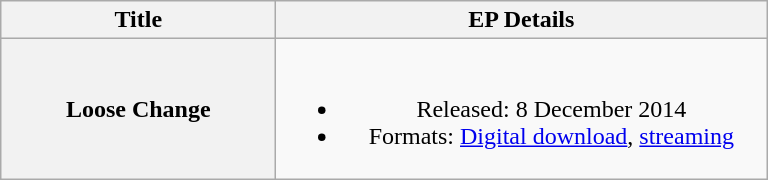<table class="wikitable plainrowheaders" style="text-align:center;">
<tr>
<th scope="col" style="width:11em;">Title</th>
<th scope="col" style="width:20em;">EP Details</th>
</tr>
<tr>
<th scope="row">Loose Change</th>
<td><br><ul><li>Released: 8 December 2014</li><li>Formats: <a href='#'>Digital download</a>, <a href='#'>streaming</a></li></ul></td>
</tr>
</table>
